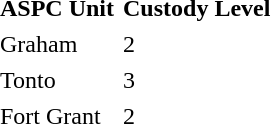<table border="0" cellpadding="2">
<tr>
<th>ASPC Unit</th>
<th>Custody Level</th>
</tr>
<tr>
<td>Graham</td>
<td>2</td>
</tr>
<tr>
<td>Tonto</td>
<td>3</td>
</tr>
<tr>
<td>Fort Grant</td>
<td>2</td>
</tr>
</table>
